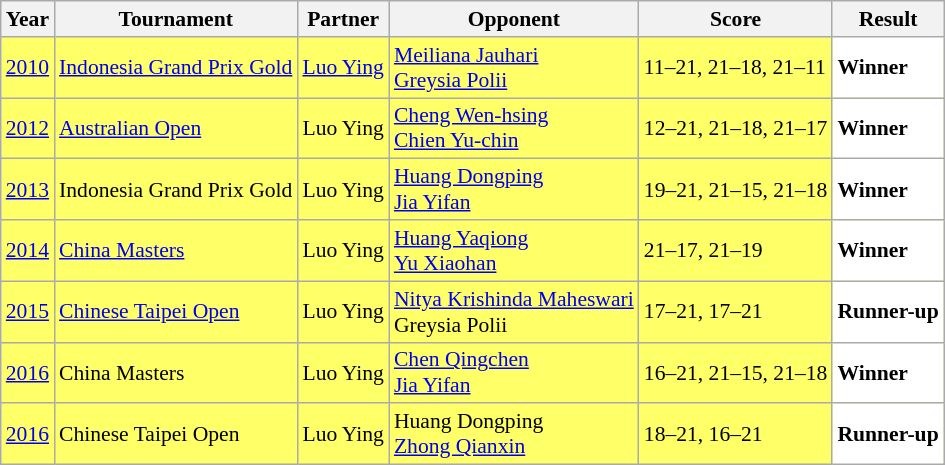<table class="sortable wikitable" style="font-size: 90%;">
<tr>
<th>Year</th>
<th>Tournament</th>
<th>Partner</th>
<th>Opponent</th>
<th>Score</th>
<th>Result</th>
</tr>
<tr style="background:#FFFF67">
<td align="center"><a href='#'>2010</a></td>
<td align="left"><a href='#'>Indonesia Grand Prix Gold</a></td>
<td align="left"> <a href='#'>Luo Ying</a></td>
<td align="left"> <a href='#'>Meiliana Jauhari</a> <br>  <a href='#'>Greysia Polii</a></td>
<td align="left">11–21, 21–18, 21–11</td>
<td style="text-align:left; background:white"> <strong>Winner</strong></td>
</tr>
<tr style="background:#FFFF67">
<td align="center"><a href='#'>2012</a></td>
<td align="left"><a href='#'>Australian Open</a></td>
<td align="left"> Luo Ying</td>
<td align="left"> <a href='#'>Cheng Wen-hsing</a> <br>  <a href='#'>Chien Yu-chin</a></td>
<td align="left">12–21, 21–18, 21–17</td>
<td style="text-align:left; background:white"> <strong>Winner</strong></td>
</tr>
<tr style="background:#FFFF67">
<td align="center"><a href='#'>2013</a></td>
<td align="left">Indonesia Grand Prix Gold</td>
<td align="left"> Luo Ying</td>
<td align="left"> <a href='#'>Huang Dongping</a> <br>  <a href='#'>Jia Yifan</a></td>
<td align="left">19–21, 21–15, 21–18</td>
<td style="text-align:left; background:white"> <strong>Winner</strong></td>
</tr>
<tr style="background:#FFFF67">
<td align="center"><a href='#'>2014</a></td>
<td align="left"><a href='#'>China Masters</a></td>
<td align="left"> Luo Ying</td>
<td align="left"> <a href='#'>Huang Yaqiong</a> <br>  <a href='#'>Yu Xiaohan</a></td>
<td align="left">21–17, 21–19</td>
<td style="text-align:left; background:white"> <strong>Winner</strong></td>
</tr>
<tr style="background:#FFFF67">
<td align="center"><a href='#'>2015</a></td>
<td align="left"><a href='#'>Chinese Taipei Open</a></td>
<td align="left"> Luo Ying</td>
<td align="left"> <a href='#'>Nitya Krishinda Maheswari</a> <br>  Greysia Polii</td>
<td align="left">17–21, 17–21</td>
<td style="text-align:left; background:white"> <strong>Runner-up</strong></td>
</tr>
<tr style="background:#FFFF67">
<td align="center"><a href='#'>2016</a></td>
<td align="left">China Masters</td>
<td align="left"> Luo Ying</td>
<td align="left"> <a href='#'>Chen Qingchen</a> <br>  <a href='#'>Jia Yifan</a></td>
<td align="left">16–21, 21–15, 21–18</td>
<td style="text-align:left; background:white"> <strong>Winner</strong></td>
</tr>
<tr style="background:#FFFF67">
<td align="center"><a href='#'>2016</a></td>
<td align="left">Chinese Taipei Open</td>
<td align="left"> Luo Ying</td>
<td align="left"> Huang Dongping <br>  <a href='#'>Zhong Qianxin</a></td>
<td align="left">18–21, 16–21</td>
<td style="text-align:left; background:white"> <strong>Runner-up</strong></td>
</tr>
</table>
